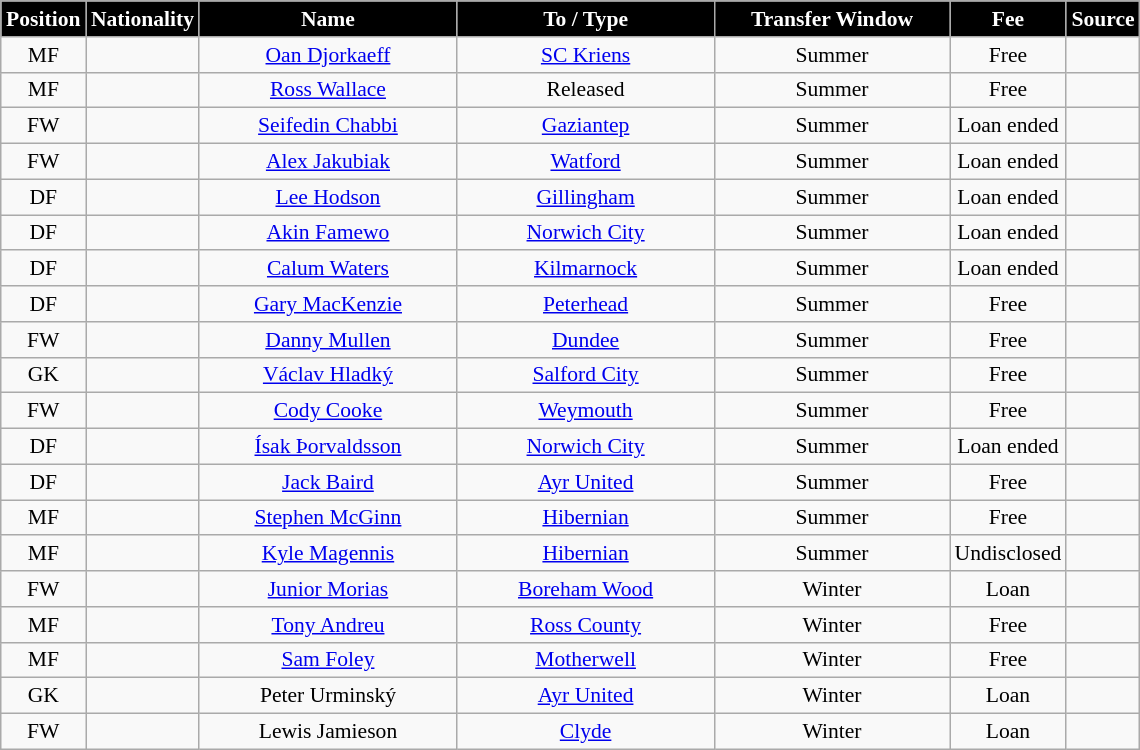<table class="wikitable"  style="text-align:center; font-size:90%; ">
<tr>
<th style="background:#000000; color:white; width:50px;">Position</th>
<th style="background:#000000; color:white; width:50px;">Nationality</th>
<th style="background:#000000; color:white; width:165px;">Name</th>
<th style="background:#000000; color:white; width:165px;">To / Type</th>
<th style="background:#000000; color:white; width:150px;">Transfer Window</th>
<th style="background:#000000; color:white; width:70px;">Fee</th>
<th style="background:#000000; color:white; width:25px;">Source</th>
</tr>
<tr>
<td>MF</td>
<td></td>
<td><a href='#'>Oan Djorkaeff</a></td>
<td><a href='#'>SC Kriens</a></td>
<td>Summer</td>
<td>Free</td>
<td></td>
</tr>
<tr>
<td>MF</td>
<td></td>
<td><a href='#'>Ross Wallace</a></td>
<td>Released</td>
<td>Summer</td>
<td>Free</td>
<td></td>
</tr>
<tr>
<td>FW</td>
<td></td>
<td><a href='#'>Seifedin Chabbi</a></td>
<td><a href='#'>Gaziantep</a></td>
<td>Summer</td>
<td>Loan ended</td>
<td></td>
</tr>
<tr>
<td>FW</td>
<td></td>
<td><a href='#'>Alex Jakubiak</a></td>
<td><a href='#'>Watford</a></td>
<td>Summer</td>
<td>Loan ended</td>
<td></td>
</tr>
<tr>
<td>DF</td>
<td></td>
<td><a href='#'>Lee Hodson</a></td>
<td><a href='#'>Gillingham</a></td>
<td>Summer</td>
<td>Loan ended</td>
<td></td>
</tr>
<tr>
<td>DF</td>
<td></td>
<td><a href='#'>Akin Famewo</a></td>
<td><a href='#'>Norwich City</a></td>
<td>Summer</td>
<td>Loan ended</td>
<td></td>
</tr>
<tr>
<td>DF</td>
<td></td>
<td><a href='#'>Calum Waters</a></td>
<td><a href='#'>Kilmarnock</a></td>
<td>Summer</td>
<td>Loan ended</td>
<td></td>
</tr>
<tr>
<td>DF</td>
<td></td>
<td><a href='#'>Gary MacKenzie</a></td>
<td><a href='#'>Peterhead</a></td>
<td>Summer</td>
<td>Free</td>
<td></td>
</tr>
<tr>
<td>FW</td>
<td></td>
<td><a href='#'>Danny Mullen</a></td>
<td><a href='#'>Dundee</a></td>
<td>Summer</td>
<td>Free</td>
<td></td>
</tr>
<tr>
<td>GK</td>
<td></td>
<td><a href='#'>Václav Hladký</a></td>
<td><a href='#'>Salford City</a></td>
<td>Summer</td>
<td>Free</td>
<td></td>
</tr>
<tr>
<td>FW</td>
<td></td>
<td><a href='#'>Cody Cooke</a></td>
<td><a href='#'>Weymouth</a></td>
<td>Summer</td>
<td>Free</td>
<td></td>
</tr>
<tr>
<td>DF</td>
<td></td>
<td><a href='#'>Ísak Þorvaldsson</a></td>
<td><a href='#'>Norwich City</a></td>
<td>Summer</td>
<td>Loan ended</td>
<td></td>
</tr>
<tr>
<td>DF</td>
<td></td>
<td><a href='#'>Jack Baird</a></td>
<td><a href='#'>Ayr United</a></td>
<td>Summer</td>
<td>Free</td>
<td></td>
</tr>
<tr>
<td>MF</td>
<td></td>
<td><a href='#'>Stephen McGinn</a></td>
<td><a href='#'>Hibernian</a></td>
<td>Summer</td>
<td>Free</td>
<td></td>
</tr>
<tr>
<td>MF</td>
<td></td>
<td><a href='#'>Kyle Magennis</a></td>
<td><a href='#'>Hibernian</a></td>
<td>Summer</td>
<td>Undisclosed</td>
<td></td>
</tr>
<tr>
<td>FW</td>
<td></td>
<td><a href='#'>Junior Morias</a></td>
<td><a href='#'>Boreham Wood</a></td>
<td>Winter</td>
<td>Loan</td>
<td></td>
</tr>
<tr>
<td>MF</td>
<td></td>
<td><a href='#'>Tony Andreu</a></td>
<td><a href='#'>Ross County</a></td>
<td>Winter</td>
<td>Free</td>
<td></td>
</tr>
<tr>
<td>MF</td>
<td></td>
<td><a href='#'>Sam Foley</a></td>
<td><a href='#'>Motherwell</a></td>
<td>Winter</td>
<td>Free</td>
<td></td>
</tr>
<tr>
<td>GK</td>
<td></td>
<td>Peter Urminský</td>
<td><a href='#'>Ayr United</a></td>
<td>Winter</td>
<td>Loan</td>
<td></td>
</tr>
<tr>
<td>FW</td>
<td></td>
<td>Lewis Jamieson</td>
<td><a href='#'>Clyde</a></td>
<td>Winter</td>
<td>Loan</td>
<td></td>
</tr>
</table>
